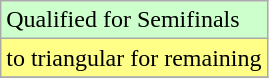<table class="wikitable">
<tr width=10px bgcolor="#ccffcc">
<td>Qualified for Semifinals</td>
</tr>
<tr width=10px bgcolor="#FFFF88">
<td>to triangular for remaining</td>
</tr>
<tr>
</tr>
</table>
